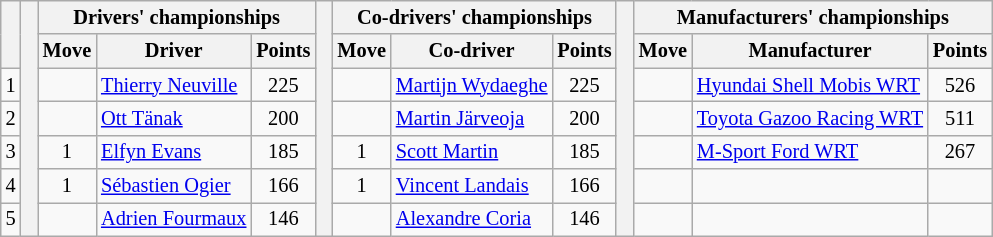<table class="wikitable" style="font-size:85%;">
<tr>
<th rowspan="2"></th>
<th rowspan="7" style="width:5px;"></th>
<th colspan="3">Drivers' championships</th>
<th rowspan="7" style="width:5px;"></th>
<th colspan="3" nowrap>Co-drivers' championships</th>
<th rowspan="7" style="width:5px;"></th>
<th colspan="3" nowrap>Manufacturers' championships</th>
</tr>
<tr>
<th>Move</th>
<th>Driver</th>
<th>Points</th>
<th>Move</th>
<th>Co-driver</th>
<th>Points</th>
<th>Move</th>
<th>Manufacturer</th>
<th>Points</th>
</tr>
<tr>
<td align="center">1</td>
<td align="center"></td>
<td><a href='#'>Thierry Neuville</a></td>
<td align="center">225</td>
<td align="center"></td>
<td><a href='#'>Martijn Wydaeghe</a></td>
<td align="center">225</td>
<td align="center"></td>
<td><a href='#'>Hyundai Shell Mobis WRT</a></td>
<td align="center">526</td>
</tr>
<tr>
<td align="center">2</td>
<td align="center"></td>
<td><a href='#'>Ott Tänak</a></td>
<td align="center">200</td>
<td align="center"></td>
<td><a href='#'>Martin Järveoja</a></td>
<td align="center">200</td>
<td align="center"></td>
<td><a href='#'>Toyota Gazoo Racing WRT</a></td>
<td align="center">511</td>
</tr>
<tr>
<td align="center">3</td>
<td align="center"> 1</td>
<td><a href='#'>Elfyn Evans</a></td>
<td align="center">185</td>
<td align="center"> 1</td>
<td><a href='#'>Scott Martin</a></td>
<td align="center">185</td>
<td align="center"></td>
<td><a href='#'>M-Sport Ford WRT</a></td>
<td align="center">267</td>
</tr>
<tr>
<td align="center">4</td>
<td align="center"> 1</td>
<td><a href='#'>Sébastien Ogier</a></td>
<td align="center">166</td>
<td align="center"> 1</td>
<td><a href='#'>Vincent Landais</a></td>
<td align="center">166</td>
<td></td>
<td></td>
<td></td>
</tr>
<tr>
<td align="center">5</td>
<td align="center"></td>
<td><a href='#'>Adrien Fourmaux</a></td>
<td align="center">146</td>
<td align="center"></td>
<td><a href='#'>Alexandre Coria</a></td>
<td align="center">146</td>
<td></td>
<td></td>
<td></td>
</tr>
</table>
